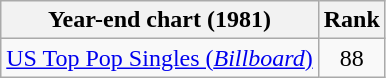<table class="wikitable">
<tr>
<th>Year-end chart (1981)</th>
<th>Rank</th>
</tr>
<tr>
<td><a href='#'>US Top Pop Singles (<em>Billboard</em>)</a></td>
<td align="center">88</td>
</tr>
</table>
